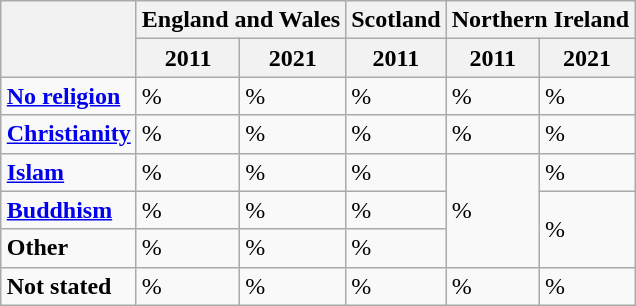<table class="wikitable" style="margin:auto;">
<tr style="text-align:center;">
<th rowspan="2"></th>
<th colspan="2">England and Wales</th>
<th>Scotland</th>
<th colspan="2">Northern Ireland</th>
</tr>
<tr>
<th>2011</th>
<th>2021</th>
<th>2011</th>
<th>2011</th>
<th>2021</th>
</tr>
<tr>
<td><strong><a href='#'>No religion</a></strong></td>
<td>%</td>
<td>%</td>
<td>%</td>
<td>%</td>
<td>%</td>
</tr>
<tr>
<td> <strong><a href='#'>Christianity</a></strong></td>
<td>%</td>
<td>%</td>
<td>%</td>
<td>%</td>
<td>%</td>
</tr>
<tr>
<td> <strong><a href='#'>Islam</a></strong></td>
<td>%</td>
<td>%</td>
<td>%</td>
<td rowspan=3>%</td>
<td>%</td>
</tr>
<tr>
<td> <strong><a href='#'>Buddhism</a></strong></td>
<td>%</td>
<td>%</td>
<td>%</td>
<td rowspan=2>%</td>
</tr>
<tr>
<td><strong>Other</strong></td>
<td>%</td>
<td>%</td>
<td>%</td>
</tr>
<tr>
<td><strong>Not stated</strong></td>
<td>%</td>
<td>%</td>
<td>%</td>
<td>%</td>
<td>%</td>
</tr>
</table>
